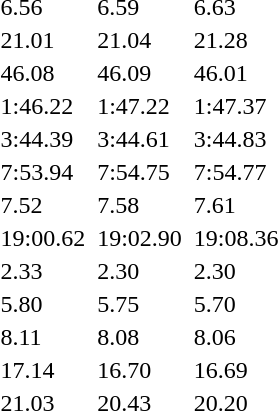<table>
<tr>
<td></td>
<td></td>
<td>6.56</td>
<td></td>
<td>6.59</td>
<td></td>
<td>6.63</td>
</tr>
<tr>
<td></td>
<td></td>
<td>21.01</td>
<td></td>
<td>21.04</td>
<td></td>
<td>21.28</td>
</tr>
<tr>
<td></td>
<td></td>
<td>46.08</td>
<td></td>
<td>46.09</td>
<td></td>
<td>46.01</td>
</tr>
<tr>
<td></td>
<td></td>
<td>1:46.22</td>
<td></td>
<td>1:47.22</td>
<td></td>
<td>1:47.37</td>
</tr>
<tr>
<td></td>
<td></td>
<td>3:44.39</td>
<td></td>
<td>3:44.61</td>
<td></td>
<td>3:44.83</td>
</tr>
<tr>
<td></td>
<td></td>
<td>7:53.94</td>
<td></td>
<td>7:54.75</td>
<td></td>
<td>7:54.77</td>
</tr>
<tr>
<td></td>
<td></td>
<td>7.52</td>
<td></td>
<td>7.58</td>
<td></td>
<td>7.61</td>
</tr>
<tr>
<td></td>
<td></td>
<td>19:00.62</td>
<td></td>
<td>19:02.90</td>
<td></td>
<td>19:08.36</td>
</tr>
<tr>
<td></td>
<td></td>
<td>2.33</td>
<td></td>
<td>2.30</td>
<td><br></td>
<td>2.30</td>
</tr>
<tr>
<td></td>
<td></td>
<td>5.80</td>
<td></td>
<td>5.75</td>
<td><br></td>
<td>5.70</td>
</tr>
<tr>
<td></td>
<td></td>
<td>8.11</td>
<td></td>
<td>8.08</td>
<td></td>
<td>8.06</td>
</tr>
<tr>
<td></td>
<td></td>
<td>17.14</td>
<td></td>
<td>16.70</td>
<td></td>
<td>16.69</td>
</tr>
<tr>
<td></td>
<td></td>
<td>21.03 </td>
<td></td>
<td>20.43</td>
<td></td>
<td>20.20</td>
</tr>
</table>
